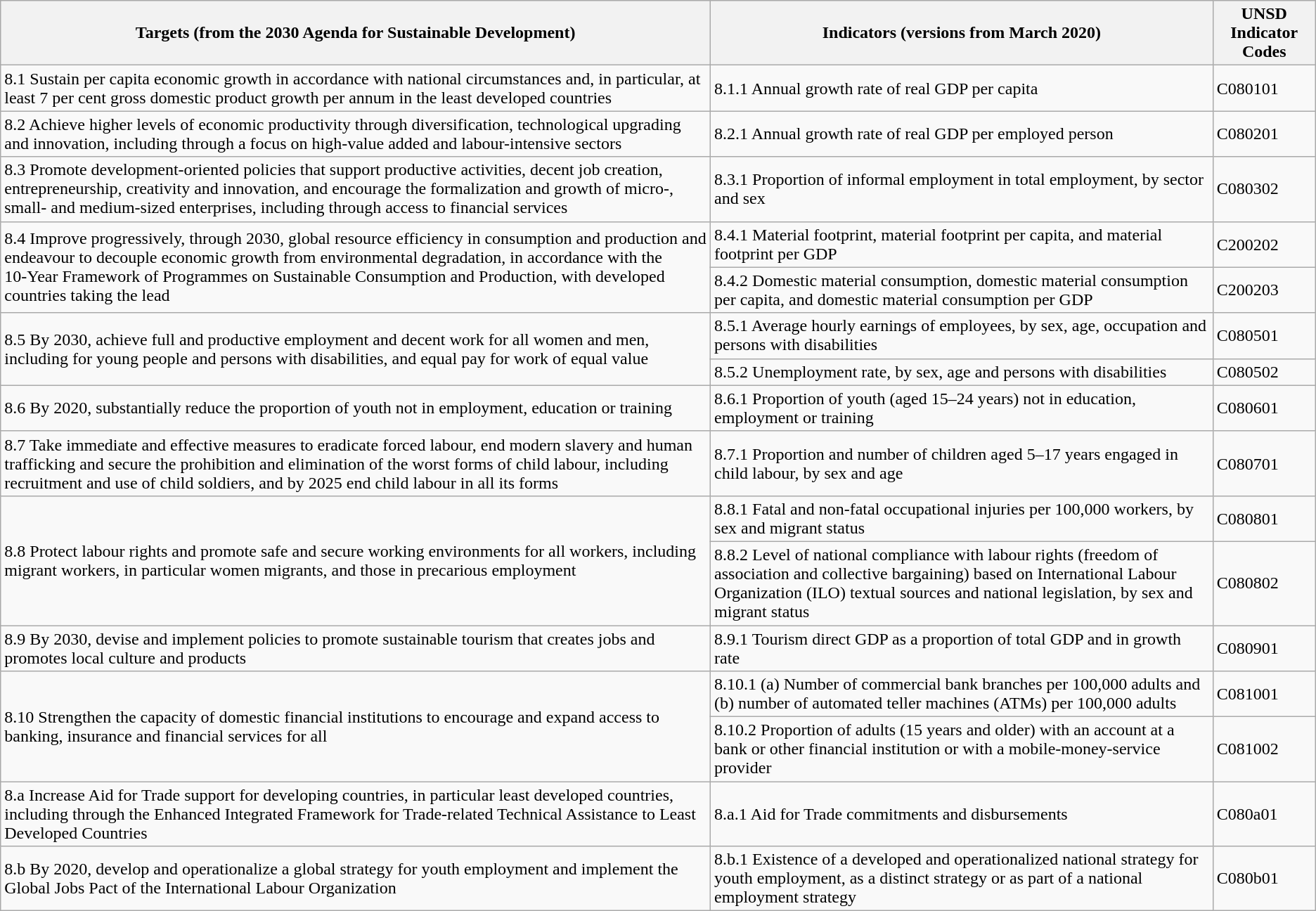<table class="wikitable">
<tr>
<th>Targets (from the 2030 Agenda for Sustainable Development)</th>
<th>Indicators (versions from March 2020)</th>
<th>UNSD Indicator Codes </th>
</tr>
<tr>
<td>8.1 Sustain per capita economic growth in accordance with national circumstances and, in particular, at least 7 per cent gross domestic product growth per annum in the least developed countries</td>
<td>8.1.1 Annual growth rate of real GDP per capita</td>
<td>C080101</td>
</tr>
<tr>
<td>8.2 Achieve higher levels of economic productivity through diversification, technological upgrading and innovation, including through a focus on high-value added and labour-intensive sectors</td>
<td>8.2.1 Annual growth rate of real GDP per employed person</td>
<td>C080201</td>
</tr>
<tr>
<td>8.3 Promote development-oriented policies that support productive activities, decent job creation, entrepreneurship, creativity and innovation, and encourage the formalization and growth of micro-, small- and medium-sized enterprises, including through access to financial services</td>
<td>8.3.1 Proportion of informal employment in total employment, by sector and sex</td>
<td>C080302</td>
</tr>
<tr>
<td colspan="1" rowspan="2">8.4 Improve progressively, through 2030, global resource efficiency in consumption and production and endeavour to decouple economic growth from environmental degradation, in accordance with the 10‑Year Framework of Programmes on Sustainable Consumption and Production, with developed countries taking the lead</td>
<td>8.4.1 Material footprint, material footprint per capita, and material footprint per GDP</td>
<td>C200202</td>
</tr>
<tr>
<td>8.4.2 Domestic material consumption, domestic material consumption per capita, and domestic material consumption per GDP</td>
<td>C200203</td>
</tr>
<tr>
<td colspan="1" rowspan="2">8.5 By 2030, achieve full and productive employment and decent work for all women and men, including for young people and persons with disabilities, and equal pay for work of equal value</td>
<td>8.5.1 Average hourly earnings of employees, by sex, age, occupation and persons with disabilities</td>
<td>C080501</td>
</tr>
<tr>
<td>8.5.2 Unemployment rate, by sex, age and persons with disabilities</td>
<td>C080502</td>
</tr>
<tr>
<td>8.6 By 2020, substantially reduce the proportion of youth not in employment, education or training</td>
<td>8.6.1 Proportion of youth (aged 15–24 years) not in education, employment or training</td>
<td>C080601</td>
</tr>
<tr>
<td>8.7 Take immediate and effective measures to eradicate forced labour, end modern slavery and human trafficking and secure the prohibition and elimination of the worst forms of child labour, including recruitment and use of child soldiers, and by 2025 end child labour in all its forms</td>
<td>8.7.1 Proportion and number of children aged 5–17 years engaged in child labour, by sex and age</td>
<td>C080701</td>
</tr>
<tr>
<td colspan="1" rowspan="2">8.8 Protect labour rights and promote safe and secure working environments for all workers, including migrant workers, in particular women migrants, and those in precarious employment</td>
<td>8.8.1 Fatal and non-fatal occupational injuries per 100,000 workers, by sex and migrant status</td>
<td>C080801</td>
</tr>
<tr>
<td>8.8.2 Level of national compliance with labour rights (freedom of association and collective bargaining) based on International Labour Organization (ILO) textual sources and national legislation, by sex and migrant status</td>
<td>C080802</td>
</tr>
<tr>
<td>8.9 By 2030, devise and implement policies to promote sustainable tourism that creates jobs and promotes local culture and products</td>
<td>8.9.1 Tourism direct GDP as a proportion of total GDP and in growth rate</td>
<td>C080901</td>
</tr>
<tr>
<td colspan="1" rowspan="2">8.10 Strengthen the capacity of domestic financial institutions to encourage and expand access to banking, insurance and financial services for all</td>
<td>8.10.1 (a) Number of commercial bank branches per 100,000 adults and (b) number of automated teller machines (ATMs) per 100,000 adults</td>
<td>C081001</td>
</tr>
<tr>
<td>8.10.2 Proportion of adults (15 years and older) with an account at a bank or other financial institution or with a mobile-money-service provider</td>
<td>C081002</td>
</tr>
<tr>
<td>8.a Increase Aid for Trade support for developing countries, in particular least developed countries, including through the Enhanced Integrated Framework for Trade-related Technical Assistance to Least Developed Countries</td>
<td>8.a.1 Aid for Trade commitments and disbursements</td>
<td>C080a01</td>
</tr>
<tr>
<td>8.b By 2020, develop and operationalize a global strategy for youth employment and implement the Global Jobs Pact of the International Labour Organization</td>
<td>8.b.1 Existence of a developed and operationalized national strategy for youth employment, as a distinct strategy or as part of a national employment strategy</td>
<td>C080b01</td>
</tr>
</table>
